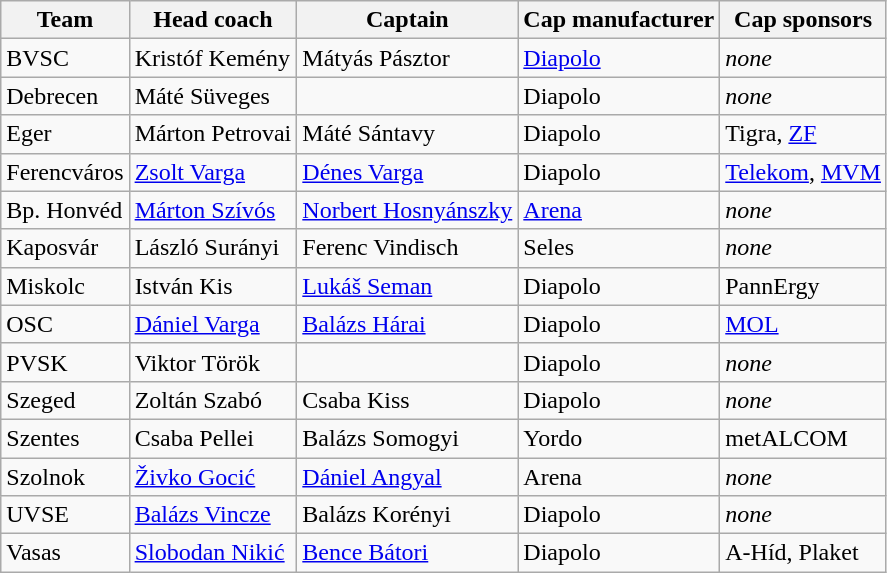<table class="wikitable sortable">
<tr>
<th>Team</th>
<th>Head coach</th>
<th>Captain</th>
<th>Cap manufacturer</th>
<th>Cap sponsors</th>
</tr>
<tr>
<td>BVSC</td>
<td> Kristóf Kemény</td>
<td> Mátyás Pásztor</td>
<td><a href='#'>Diapolo</a></td>
<td><em>none</em></td>
</tr>
<tr>
<td>Debrecen</td>
<td> Máté Süveges</td>
<td></td>
<td>Diapolo</td>
<td><em>none</em></td>
</tr>
<tr>
<td>Eger</td>
<td> Márton Petrovai</td>
<td> Máté Sántavy</td>
<td>Diapolo</td>
<td>Tigra, <a href='#'>ZF</a></td>
</tr>
<tr>
<td>Ferencváros</td>
<td> <a href='#'>Zsolt Varga</a></td>
<td> <a href='#'>Dénes Varga</a></td>
<td>Diapolo</td>
<td><a href='#'>Telekom</a>, <a href='#'>MVM</a></td>
</tr>
<tr>
<td>Bp. Honvéd</td>
<td> <a href='#'>Márton Szívós</a></td>
<td> <a href='#'>Norbert Hosnyánszky</a></td>
<td><a href='#'>Arena</a></td>
<td><em>none</em></td>
</tr>
<tr>
<td>Kaposvár</td>
<td> László Surányi</td>
<td> Ferenc Vindisch</td>
<td>Seles</td>
<td><em>none</em></td>
</tr>
<tr>
<td>Miskolc</td>
<td> István Kis</td>
<td> <a href='#'>Lukáš Seman</a></td>
<td>Diapolo</td>
<td>PannErgy</td>
</tr>
<tr>
<td>OSC</td>
<td> <a href='#'>Dániel Varga</a></td>
<td> <a href='#'>Balázs Hárai</a></td>
<td>Diapolo</td>
<td><a href='#'>MOL</a></td>
</tr>
<tr>
<td>PVSK</td>
<td> Viktor Török</td>
<td></td>
<td>Diapolo</td>
<td><em>none</em></td>
</tr>
<tr>
<td>Szeged</td>
<td> Zoltán Szabó</td>
<td> Csaba Kiss</td>
<td>Diapolo</td>
<td><em>none</em></td>
</tr>
<tr>
<td>Szentes</td>
<td> Csaba Pellei</td>
<td> Balázs Somogyi</td>
<td>Yordo</td>
<td>metALCOM</td>
</tr>
<tr>
<td>Szolnok</td>
<td> <a href='#'>Živko Gocić</a></td>
<td> <a href='#'>Dániel Angyal</a></td>
<td>Arena</td>
<td><em>none</em></td>
</tr>
<tr>
<td>UVSE</td>
<td> <a href='#'>Balázs Vincze</a></td>
<td> Balázs Korényi</td>
<td>Diapolo</td>
<td><em>none</em></td>
</tr>
<tr>
<td>Vasas</td>
<td> <a href='#'>Slobodan Nikić</a></td>
<td> <a href='#'>Bence Bátori</a></td>
<td>Diapolo</td>
<td>A-Híd, Plaket</td>
</tr>
</table>
